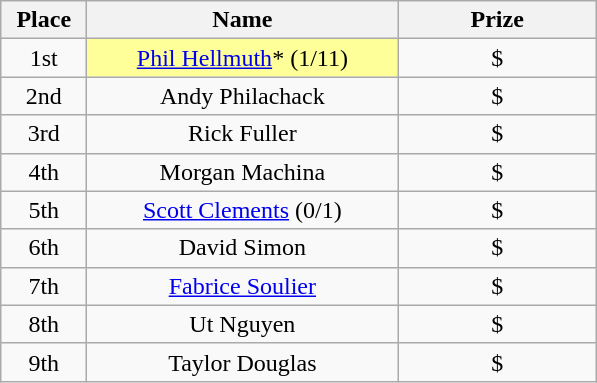<table class="wikitable" style="text-align:center">
<tr>
<th width="50">Place</th>
<th width="200">Name</th>
<th width="125">Prize</th>
</tr>
<tr>
<td>1st</td>
<td bgcolor="#FFFF99"><a href='#'>Phil Hellmuth</a>* (1/11)</td>
<td>$</td>
</tr>
<tr>
<td>2nd</td>
<td>Andy Philachack</td>
<td>$</td>
</tr>
<tr>
<td>3rd</td>
<td>Rick Fuller</td>
<td>$</td>
</tr>
<tr>
<td>4th</td>
<td>Morgan Machina</td>
<td>$</td>
</tr>
<tr>
<td>5th</td>
<td><a href='#'>Scott Clements</a> (0/1)</td>
<td>$</td>
</tr>
<tr>
<td>6th</td>
<td>David Simon</td>
<td>$</td>
</tr>
<tr>
<td>7th</td>
<td><a href='#'>Fabrice Soulier</a></td>
<td>$</td>
</tr>
<tr>
<td>8th</td>
<td>Ut Nguyen</td>
<td>$</td>
</tr>
<tr>
<td>9th</td>
<td>Taylor Douglas</td>
<td>$</td>
</tr>
</table>
